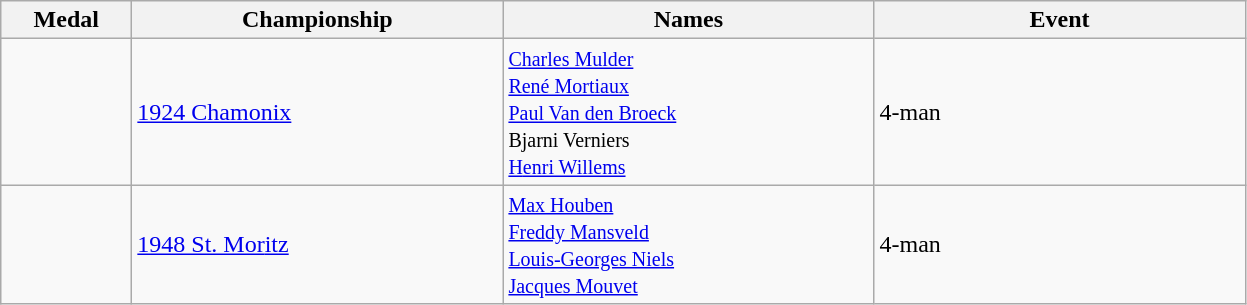<table class="wikitable sortable">
<tr>
<th style="width:5em">Medal</th>
<th style="width:15em">Championship</th>
<th style="width:15em">Names</th>
<th style="width:15em">Event</th>
</tr>
<tr>
<td></td>
<td> <a href='#'>1924 Chamonix</a></td>
<td><small><a href='#'>Charles Mulder</a><br><a href='#'>René Mortiaux</a><br><a href='#'>Paul Van den Broeck</a><br>Bjarni Verniers</small><small><br></small><small><a href='#'>H</a></small><small></small><small><a href='#'>enri Willems</a></small></td>
<td>4-man</td>
</tr>
<tr>
<td></td>
<td> <a href='#'>1948 St. Mor</a><small></small><a href='#'>itz</a></td>
<td><small><a href='#'>Max Houben</a><br></small><small></small><small><a href='#'>Freddy Mansveld</a><br><a href='#'>Louis-Georges Niels</a><br><a href='#'>Jacques Mouvet</a></small></td>
<td>4-man</td>
</tr>
</table>
